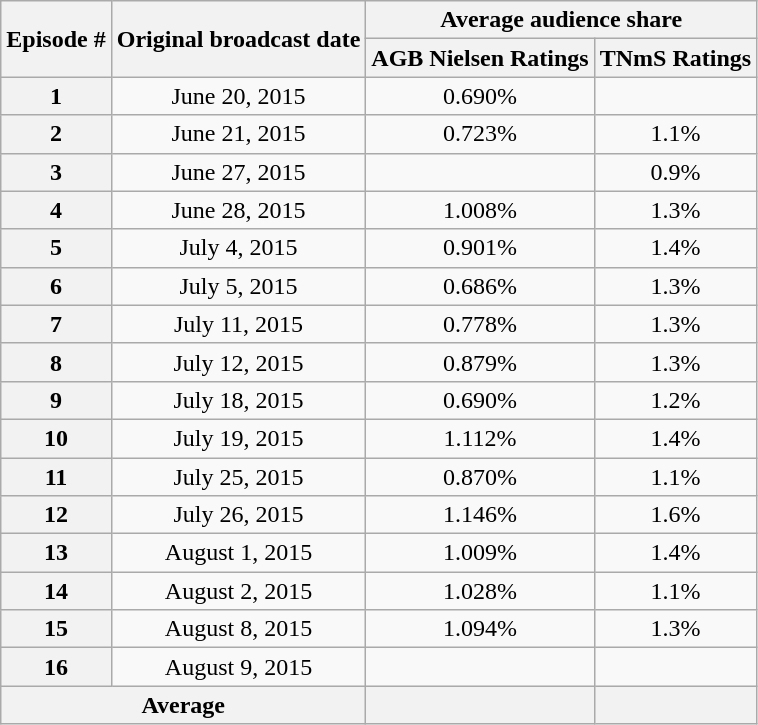<table class="wikitable" style="text-align:center">
<tr>
<th rowspan="2">Episode #</th>
<th rowspan="2">Original broadcast date</th>
<th colspan="2">Average audience share</th>
</tr>
<tr>
<th>AGB Nielsen Ratings</th>
<th>TNmS Ratings</th>
</tr>
<tr>
<th>1</th>
<td>June 20, 2015</td>
<td>0.690%</td>
<td></td>
</tr>
<tr>
<th>2</th>
<td>June 21, 2015</td>
<td>0.723%</td>
<td>1.1%</td>
</tr>
<tr>
<th>3</th>
<td>June 27, 2015</td>
<td></td>
<td>0.9%</td>
</tr>
<tr>
<th>4</th>
<td>June 28, 2015</td>
<td>1.008%</td>
<td>1.3%</td>
</tr>
<tr>
<th>5</th>
<td>July 4, 2015</td>
<td>0.901%</td>
<td>1.4%</td>
</tr>
<tr>
<th>6</th>
<td>July 5, 2015</td>
<td>0.686%</td>
<td>1.3%</td>
</tr>
<tr>
<th>7</th>
<td>July 11, 2015</td>
<td>0.778%</td>
<td>1.3%</td>
</tr>
<tr>
<th>8</th>
<td>July 12, 2015</td>
<td>0.879%</td>
<td>1.3%</td>
</tr>
<tr>
<th>9</th>
<td>July 18, 2015</td>
<td>0.690%</td>
<td>1.2%</td>
</tr>
<tr>
<th>10</th>
<td>July 19, 2015</td>
<td>1.112%</td>
<td>1.4%</td>
</tr>
<tr>
<th>11</th>
<td>July 25, 2015</td>
<td>0.870%</td>
<td>1.1%</td>
</tr>
<tr>
<th>12</th>
<td>July 26, 2015</td>
<td>1.146%</td>
<td>1.6%</td>
</tr>
<tr>
<th>13</th>
<td>August 1, 2015</td>
<td>1.009%</td>
<td>1.4%</td>
</tr>
<tr>
<th>14</th>
<td>August 2, 2015</td>
<td>1.028%</td>
<td>1.1%</td>
</tr>
<tr>
<th>15</th>
<td>August 8, 2015</td>
<td>1.094%</td>
<td>1.3%</td>
</tr>
<tr>
<th>16</th>
<td>August 9, 2015</td>
<td></td>
<td></td>
</tr>
<tr>
<th colspan=2>Average</th>
<th></th>
<th></th>
</tr>
</table>
